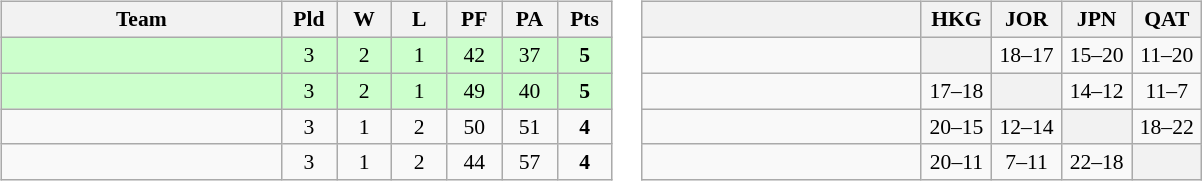<table>
<tr>
<td><br><table class="wikitable" style="text-align:center; font-size:90%">
<tr>
<th width=180>Team</th>
<th width=30>Pld</th>
<th width=30>W</th>
<th width=30>L</th>
<th width=30>PF</th>
<th width=30>PA</th>
<th width=30>Pts</th>
</tr>
<tr bgcolor="ccffcc">
<td align=left></td>
<td>3</td>
<td>2</td>
<td>1</td>
<td>42</td>
<td>37</td>
<td><strong>5</strong></td>
</tr>
<tr bgcolor="ccffcc">
<td align=left></td>
<td>3</td>
<td>2</td>
<td>1</td>
<td>49</td>
<td>40</td>
<td><strong>5</strong></td>
</tr>
<tr>
<td align=left></td>
<td>3</td>
<td>1</td>
<td>2</td>
<td>50</td>
<td>51</td>
<td><strong>4</strong></td>
</tr>
<tr>
<td align=left></td>
<td>3</td>
<td>1</td>
<td>2</td>
<td>44</td>
<td>57</td>
<td><strong>4</strong></td>
</tr>
</table>
</td>
<td><br><table class="wikitable" style="text-align:center; font-size:90%">
<tr>
<th width="180"> </th>
<th width="40">HKG</th>
<th width="40">JOR</th>
<th width="40">JPN</th>
<th width="40">QAT</th>
</tr>
<tr>
<td align=left></td>
<th></th>
<td>18–17</td>
<td>15–20</td>
<td>11–20</td>
</tr>
<tr>
<td align=left></td>
<td>17–18</td>
<th></th>
<td>14–12</td>
<td>11–7</td>
</tr>
<tr>
<td align=left></td>
<td>20–15</td>
<td>12–14</td>
<th></th>
<td>18–22</td>
</tr>
<tr>
<td align=left></td>
<td>20–11</td>
<td>7–11</td>
<td>22–18</td>
<th></th>
</tr>
</table>
</td>
</tr>
</table>
